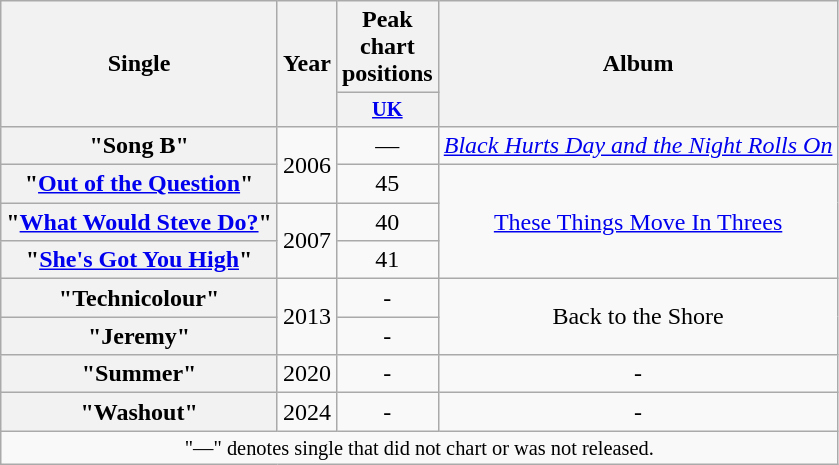<table class="wikitable plainrowheaders" style="text-align:center;">
<tr>
<th scope="col" rowspan="2">Single</th>
<th scope="col" rowspan="2">Year</th>
<th scope="col">Peak chart positions</th>
<th scope="col" rowspan="2">Album</th>
</tr>
<tr>
<th scope="col" style="width:3em;font-size:85%;"><a href='#'>UK</a><br></th>
</tr>
<tr>
<th scope="row">"Song B"</th>
<td rowspan="2">2006</td>
<td>—</td>
<td><em><a href='#'>Black Hurts Day and the Night Rolls On</a></em></td>
</tr>
<tr>
<th scope="row">"<a href='#'>Out of the Question</a>"</th>
<td>45</td>
<td rowspan="3"><a href='#'>These Things Move In Threes</a></td>
</tr>
<tr>
<th scope="row">"<a href='#'>What Would Steve Do?</a>"</th>
<td rowspan="2">2007</td>
<td>40</td>
</tr>
<tr>
<th scope="row">"<a href='#'>She's Got You High</a>"</th>
<td>41</td>
</tr>
<tr>
<th scope="row">"Technicolour"</th>
<td rowspan="2">2013</td>
<td>-</td>
<td rowspan="2">Back to the Shore</td>
</tr>
<tr>
<th scope="row">"Jeremy"</th>
<td>-</td>
</tr>
<tr>
<th scope="row">"Summer"</th>
<td>2020</td>
<td>-</td>
<td>-</td>
</tr>
<tr>
<th scope="row">"Washout"</th>
<td>2024</td>
<td>-</td>
<td>-</td>
</tr>
<tr>
<td colspan="14" style="text-align:center; font-size:85%;">"—" denotes single that did not chart or was not released.</td>
</tr>
</table>
